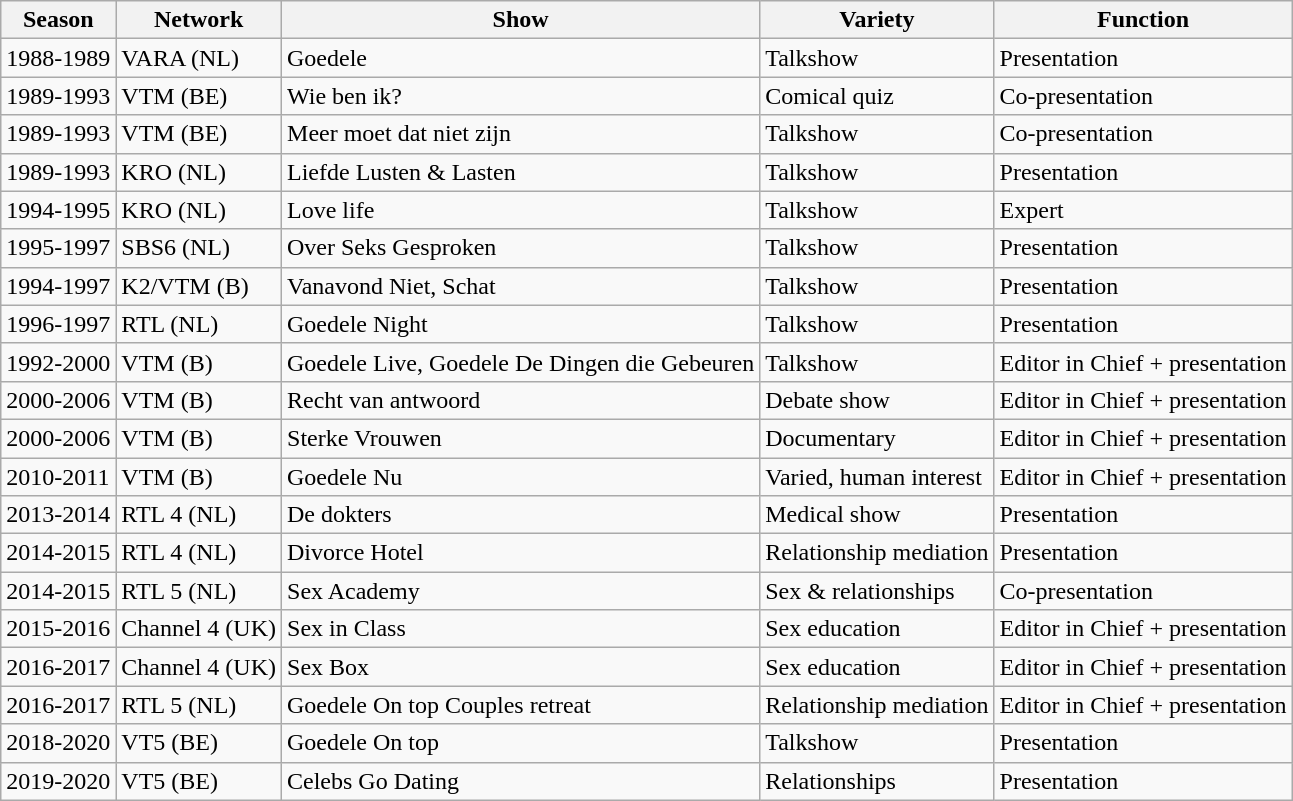<table class="wikitable">
<tr>
<th>Season</th>
<th>Network</th>
<th>Show</th>
<th>Variety</th>
<th>Function</th>
</tr>
<tr>
<td>1988-1989</td>
<td>VARA (NL)</td>
<td>Goedele</td>
<td>Talkshow</td>
<td>Presentation</td>
</tr>
<tr>
<td>1989-1993</td>
<td>VTM (BE)</td>
<td>Wie ben ik?</td>
<td>Comical quiz</td>
<td>Co-presentation</td>
</tr>
<tr>
<td>1989-1993</td>
<td>VTM (BE)</td>
<td>Meer moet dat niet zijn</td>
<td>Talkshow</td>
<td>Co-presentation</td>
</tr>
<tr>
<td>1989-1993</td>
<td>KRO (NL)</td>
<td>Liefde Lusten & Lasten</td>
<td>Talkshow</td>
<td>Presentation</td>
</tr>
<tr>
<td>1994-1995</td>
<td>KRO (NL)</td>
<td>Love life</td>
<td>Talkshow</td>
<td>Expert</td>
</tr>
<tr>
<td>1995-1997</td>
<td>SBS6 (NL)</td>
<td>Over Seks Gesproken</td>
<td>Talkshow</td>
<td>Presentation</td>
</tr>
<tr>
<td>1994-1997</td>
<td>K2/VTM (B)</td>
<td>Vanavond Niet, Schat</td>
<td>Talkshow</td>
<td>Presentation</td>
</tr>
<tr>
<td>1996-1997</td>
<td>RTL (NL)</td>
<td>Goedele Night</td>
<td>Talkshow</td>
<td>Presentation</td>
</tr>
<tr>
<td>1992-2000</td>
<td>VTM (B)</td>
<td>Goedele Live, Goedele De Dingen die Gebeuren</td>
<td>Talkshow</td>
<td>Editor in Chief + presentation</td>
</tr>
<tr>
<td>2000-2006</td>
<td>VTM (B)</td>
<td>Recht van antwoord</td>
<td>Debate show</td>
<td>Editor in Chief + presentation</td>
</tr>
<tr>
<td>2000-2006</td>
<td>VTM (B)</td>
<td>Sterke Vrouwen</td>
<td>Documentary</td>
<td>Editor in Chief + presentation</td>
</tr>
<tr>
<td>2010-2011</td>
<td>VTM (B)</td>
<td>Goedele Nu</td>
<td>Varied, human interest</td>
<td>Editor in Chief + presentation</td>
</tr>
<tr>
<td>2013-2014</td>
<td>RTL 4 (NL)</td>
<td>De dokters</td>
<td>Medical show</td>
<td>Presentation</td>
</tr>
<tr>
<td>2014-2015</td>
<td>RTL 4 (NL)</td>
<td>Divorce Hotel</td>
<td>Relationship mediation</td>
<td>Presentation</td>
</tr>
<tr>
<td>2014-2015</td>
<td>RTL 5 (NL)</td>
<td>Sex Academy</td>
<td>Sex & relationships</td>
<td>Co-presentation</td>
</tr>
<tr>
<td>2015-2016</td>
<td>Channel 4 (UK)</td>
<td>Sex in Class</td>
<td>Sex education</td>
<td>Editor in Chief + presentation</td>
</tr>
<tr>
<td>2016-2017</td>
<td>Channel 4 (UK)</td>
<td>Sex Box</td>
<td>Sex education</td>
<td>Editor in Chief + presentation</td>
</tr>
<tr>
<td>2016-2017</td>
<td>RTL 5 (NL)</td>
<td>Goedele On top Couples retreat</td>
<td>Relationship mediation</td>
<td>Editor in Chief + presentation</td>
</tr>
<tr>
<td>2018-2020</td>
<td>VT5 (BE)</td>
<td>Goedele On top</td>
<td>Talkshow</td>
<td>Presentation</td>
</tr>
<tr>
<td>2019-2020</td>
<td>VT5 (BE)</td>
<td>Celebs Go Dating</td>
<td>Relationships</td>
<td>Presentation</td>
</tr>
</table>
